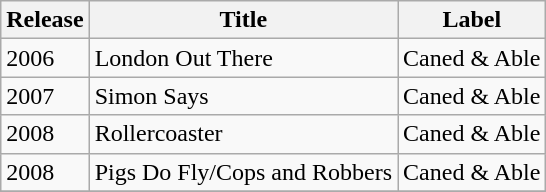<table class="wikitable">
<tr>
<th>Release</th>
<th>Title</th>
<th>Label</th>
</tr>
<tr>
<td>2006</td>
<td>London Out There</td>
<td>Caned & Able</td>
</tr>
<tr>
<td>2007</td>
<td>Simon Says</td>
<td>Caned & Able</td>
</tr>
<tr>
<td>2008</td>
<td>Rollercoaster</td>
<td>Caned & Able</td>
</tr>
<tr>
<td>2008</td>
<td>Pigs Do Fly/Cops and Robbers</td>
<td>Caned & Able</td>
</tr>
<tr>
</tr>
</table>
